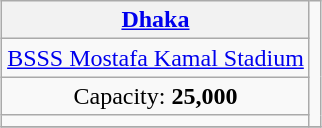<table class="wikitable" style="text-align:center; margin:0.2em auto;">
<tr>
<th><a href='#'>Dhaka</a></th>
<td rowspan="4"></td>
</tr>
<tr>
<td><a href='#'>BSSS Mostafa Kamal Stadium</a></td>
</tr>
<tr>
<td>Capacity: <strong>25,000</strong></td>
</tr>
<tr>
<td></td>
</tr>
<tr>
</tr>
</table>
